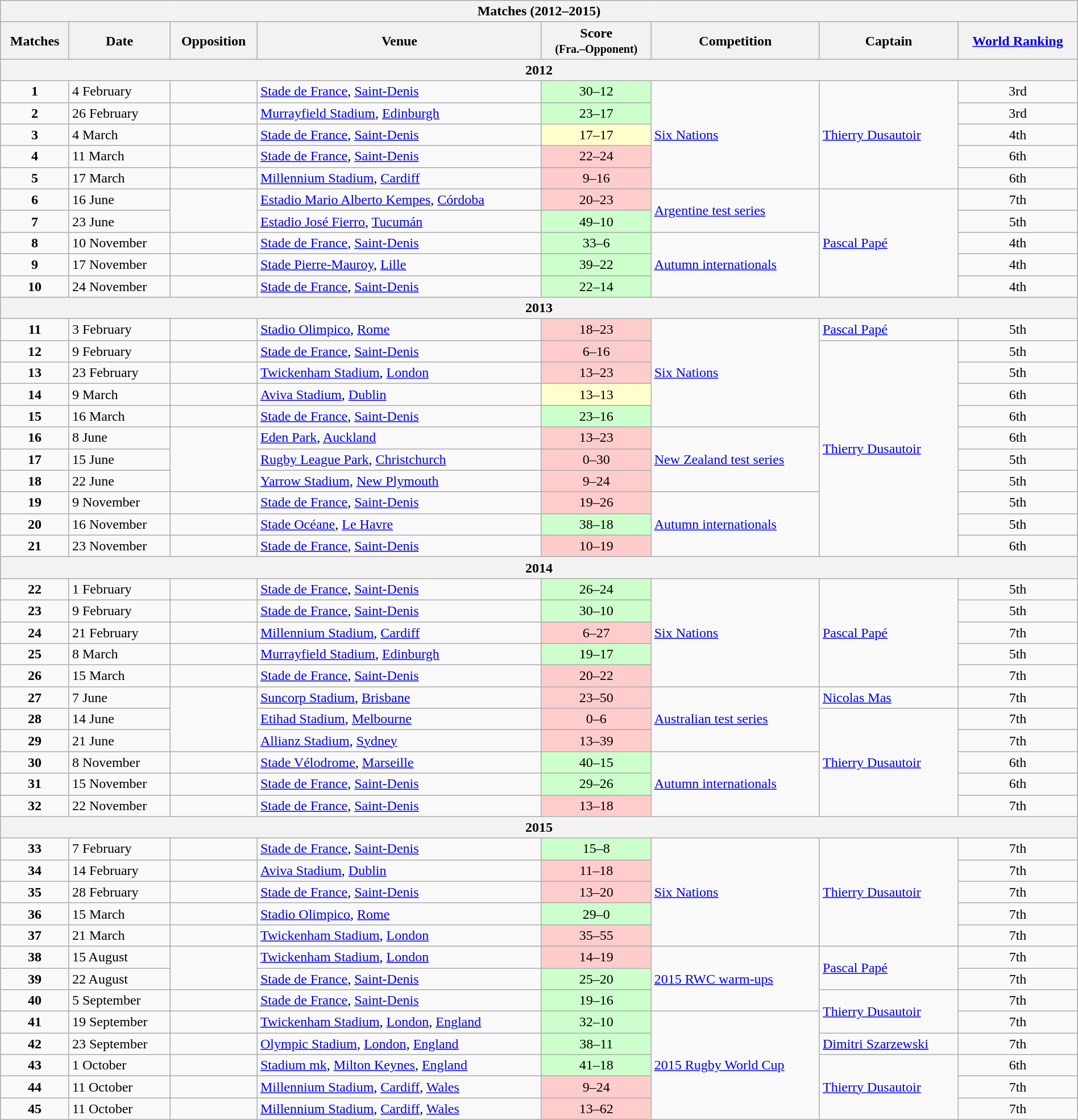<table class="wikitable collapsible collapsed" style="width:100%">
<tr>
<th colspan=8>Matches (2012–2015)</th>
</tr>
<tr>
<th>Matches</th>
<th>Date</th>
<th>Opposition</th>
<th>Venue</th>
<th>Score<br><small>(Fra.–Opponent)</small></th>
<th>Competition</th>
<th>Captain</th>
<th><a href='#'>World Ranking</a></th>
</tr>
<tr>
<th colspan=8>2012</th>
</tr>
<tr>
<td align=center><strong>1</strong></td>
<td>4 February</td>
<td></td>
<td><a href='#'>Stade de France</a>, <a href='#'>Saint-Denis</a></td>
<td align=center bgcolor=#CCFFCC>30–12</td>
<td rowspan=5><a href='#'>Six Nations</a></td>
<td rowspan=5><a href='#'>Thierry Dusautoir</a></td>
<td align=center>3rd</td>
</tr>
<tr>
<td align=center><strong>2</strong></td>
<td>26 February</td>
<td></td>
<td><a href='#'>Murrayfield Stadium</a>, <a href='#'>Edinburgh</a></td>
<td align=center bgcolor=#CCFFCC>23–17</td>
<td align=center>3rd</td>
</tr>
<tr>
<td align=center><strong>3</strong></td>
<td>4 March</td>
<td></td>
<td><a href='#'>Stade de France</a>, <a href='#'>Saint-Denis</a></td>
<td align=center bgcolor=#FFFFCC>17–17</td>
<td align=center>4th</td>
</tr>
<tr>
<td align=center><strong>4</strong></td>
<td>11 March</td>
<td></td>
<td><a href='#'>Stade de France</a>, <a href='#'>Saint-Denis</a></td>
<td align=center bgcolor=#FFCCCC>22–24</td>
<td align=center>6th</td>
</tr>
<tr>
<td align=center><strong>5</strong></td>
<td>17 March</td>
<td></td>
<td><a href='#'>Millennium Stadium</a>, <a href='#'>Cardiff</a></td>
<td align=center bgcolor=#FFCCCC>9–16</td>
<td align=center>6th</td>
</tr>
<tr>
<td align=center><strong>6</strong></td>
<td>16 June</td>
<td rowspan=2></td>
<td><a href='#'>Estadio Mario Alberto Kempes</a>, <a href='#'>Córdoba</a></td>
<td align=center bgcolor=#FFCCCC>20–23</td>
<td rowspan=2><a href='#'>Argentine test series</a></td>
<td rowspan=5><a href='#'>Pascal Papé</a></td>
<td align=center>7th</td>
</tr>
<tr>
<td align=center><strong>7</strong></td>
<td>23 June</td>
<td><a href='#'>Estadio José Fierro</a>, <a href='#'>Tucumán</a></td>
<td align=center bgcolor=#CCFFCC>49–10</td>
<td align=center>5th</td>
</tr>
<tr>
<td align=center><strong>8</strong></td>
<td>10 November</td>
<td></td>
<td><a href='#'>Stade de France</a>, <a href='#'>Saint-Denis</a></td>
<td align=center bgcolor=#CCFFCC>33–6</td>
<td rowspan=3><a href='#'>Autumn internationals</a></td>
<td align=center>4th</td>
</tr>
<tr>
<td align=center><strong>9</strong></td>
<td>17 November</td>
<td></td>
<td><a href='#'>Stade Pierre-Mauroy</a>, <a href='#'>Lille</a></td>
<td align=center bgcolor=#CCFFCC>39–22</td>
<td align=center>4th</td>
</tr>
<tr>
<td align=center><strong>10</strong></td>
<td>24 November</td>
<td></td>
<td><a href='#'>Stade de France</a>, <a href='#'>Saint-Denis</a></td>
<td align=center bgcolor=#CCFFCC>22–14</td>
<td align=center>4th</td>
</tr>
<tr>
<th colspan=8>2013</th>
</tr>
<tr>
<td align=center><strong>11</strong></td>
<td>3 February</td>
<td></td>
<td><a href='#'>Stadio Olimpico</a>, <a href='#'>Rome</a></td>
<td align=center bgcolor=#FFCCCC>18–23</td>
<td rowspan=5><a href='#'>Six Nations</a></td>
<td><a href='#'>Pascal Papé</a></td>
<td align=center>5th</td>
</tr>
<tr>
<td align=center><strong>12</strong></td>
<td>9 February</td>
<td></td>
<td><a href='#'>Stade de France</a>, <a href='#'>Saint-Denis</a></td>
<td align=center bgcolor=#FFCCCC>6–16</td>
<td rowspan=10><a href='#'>Thierry Dusautoir</a></td>
<td align=center>5th</td>
</tr>
<tr>
<td align=center><strong>13</strong></td>
<td>23 February</td>
<td></td>
<td><a href='#'>Twickenham Stadium</a>, <a href='#'>London</a></td>
<td align=center bgcolor=#FFCCCC>13–23</td>
<td align=center>5th</td>
</tr>
<tr>
<td align=center><strong>14</strong></td>
<td>9 March</td>
<td></td>
<td><a href='#'>Aviva Stadium</a>, <a href='#'>Dublin</a></td>
<td align=center bgcolor=#FFFFCC>13–13</td>
<td align=center>6th</td>
</tr>
<tr>
<td align=center><strong>15</strong></td>
<td>16 March</td>
<td></td>
<td><a href='#'>Stade de France</a>, <a href='#'>Saint-Denis</a></td>
<td align=center bgcolor=#CCFFCC>23–16</td>
<td align=center>6th</td>
</tr>
<tr>
<td align=center><strong>16</strong></td>
<td>8 June</td>
<td rowspan=3></td>
<td><a href='#'>Eden Park</a>, <a href='#'>Auckland</a></td>
<td align=center bgcolor=#FFCCCC>13–23</td>
<td rowspan=3><a href='#'>New Zealand test series</a></td>
<td align=center>6th</td>
</tr>
<tr>
<td align=center><strong>17</strong></td>
<td>15 June</td>
<td><a href='#'>Rugby League Park</a>, <a href='#'>Christchurch</a></td>
<td align=center bgcolor=#FFCCCC>0–30</td>
<td align=center>5th</td>
</tr>
<tr>
<td align=center><strong>18</strong></td>
<td>22 June</td>
<td><a href='#'>Yarrow Stadium</a>, <a href='#'>New Plymouth</a></td>
<td align=center bgcolor=#FFCCCC>9–24</td>
<td align=center>5th</td>
</tr>
<tr>
<td align=center><strong>19</strong></td>
<td>9 November</td>
<td></td>
<td><a href='#'>Stade de France</a>, <a href='#'>Saint-Denis</a></td>
<td align=center bgcolor=#FFCCCC>19–26</td>
<td rowspan=3><a href='#'>Autumn internationals</a></td>
<td align=center>5th</td>
</tr>
<tr>
<td align=center><strong>20</strong></td>
<td>16 November</td>
<td></td>
<td><a href='#'>Stade Océane</a>, <a href='#'>Le Havre</a></td>
<td align=center bgcolor=#CCFFCC>38–18</td>
<td align=center>5th</td>
</tr>
<tr>
<td align=center><strong>21</strong></td>
<td>23 November</td>
<td></td>
<td><a href='#'>Stade de France</a>, <a href='#'>Saint-Denis</a></td>
<td align=center bgcolor=#FFCCCC>10–19</td>
<td align=center>6th</td>
</tr>
<tr>
<th colspan=8>2014</th>
</tr>
<tr>
<td align=center><strong>22</strong></td>
<td>1 February</td>
<td></td>
<td><a href='#'>Stade de France</a>, <a href='#'>Saint-Denis</a></td>
<td align=center bgcolor=#CCFFCC>26–24</td>
<td rowspan=5><a href='#'>Six Nations</a></td>
<td rowspan=5><a href='#'>Pascal Papé</a></td>
<td align=center>5th</td>
</tr>
<tr>
<td align=center><strong>23</strong></td>
<td>9 February</td>
<td></td>
<td><a href='#'>Stade de France</a>, <a href='#'>Saint-Denis</a></td>
<td align=center bgcolor=#CCFFCC>30–10</td>
<td align=center>5th</td>
</tr>
<tr>
<td align=center><strong>24</strong></td>
<td>21 February</td>
<td></td>
<td><a href='#'>Millennium Stadium</a>, <a href='#'>Cardiff</a></td>
<td align=center bgcolor=#FFCCCC>6–27</td>
<td align=center>7th</td>
</tr>
<tr>
<td align=center><strong>25</strong></td>
<td>8 March</td>
<td></td>
<td><a href='#'>Murrayfield Stadium</a>, <a href='#'>Edinburgh</a></td>
<td align=center bgcolor=#CCFFCC>19–17</td>
<td align=center>5th</td>
</tr>
<tr>
<td align=center><strong>26</strong></td>
<td>15 March</td>
<td></td>
<td><a href='#'>Stade de France</a>, <a href='#'>Saint-Denis</a></td>
<td align=center bgcolor=#FFCCCC>20–22</td>
<td align=center>7th</td>
</tr>
<tr>
<td align=center><strong>27</strong></td>
<td>7 June</td>
<td rowspan=3></td>
<td><a href='#'>Suncorp Stadium</a>, <a href='#'>Brisbane</a></td>
<td align=center bgcolor=#FFCCCC>23–50</td>
<td rowspan=3><a href='#'>Australian test series</a></td>
<td><a href='#'>Nicolas Mas</a></td>
<td align=center>7th</td>
</tr>
<tr>
<td align=center><strong>28</strong></td>
<td>14 June</td>
<td><a href='#'>Etihad Stadium</a>, <a href='#'>Melbourne</a></td>
<td align=center bgcolor=#FFCCCC>0–6</td>
<td rowspan=5><a href='#'>Thierry Dusautoir</a></td>
<td align=center>7th</td>
</tr>
<tr>
<td align=center><strong>29</strong></td>
<td>21 June</td>
<td><a href='#'>Allianz Stadium</a>, <a href='#'>Sydney</a></td>
<td align=center bgcolor=#FFCCCC>13–39</td>
<td align=center>7th</td>
</tr>
<tr>
<td align=center><strong>30</strong></td>
<td>8 November</td>
<td></td>
<td><a href='#'>Stade Vélodrome</a>, <a href='#'>Marseille</a></td>
<td align=center bgcolor=#CCFFCC>40–15</td>
<td rowspan=3><a href='#'>Autumn internationals</a></td>
<td align=center>6th</td>
</tr>
<tr>
<td align=center><strong>31</strong></td>
<td>15 November</td>
<td></td>
<td><a href='#'>Stade de France</a>, <a href='#'>Saint-Denis</a></td>
<td align=center bgcolor=#CCFFCC>29–26</td>
<td align=center>6th</td>
</tr>
<tr>
<td align=center><strong>32</strong></td>
<td>22 November</td>
<td></td>
<td><a href='#'>Stade de France</a>, <a href='#'>Saint-Denis</a></td>
<td align=center bgcolor=#FFCCCC>13–18</td>
<td align=center>7th</td>
</tr>
<tr>
<th colspan=8>2015</th>
</tr>
<tr>
<td align=center><strong>33</strong></td>
<td>7 February</td>
<td></td>
<td><a href='#'>Stade de France</a>, <a href='#'>Saint-Denis</a></td>
<td align=center bgcolor=#CCFFCC>15–8</td>
<td rowspan=5><a href='#'>Six Nations</a></td>
<td rowspan=5><a href='#'>Thierry Dusautoir</a></td>
<td align=center>7th</td>
</tr>
<tr>
<td align=center><strong>34</strong></td>
<td>14 February</td>
<td></td>
<td><a href='#'>Aviva Stadium</a>, <a href='#'>Dublin</a></td>
<td align=center bgcolor=#FFCCCC>11–18</td>
<td align=center>7th</td>
</tr>
<tr>
<td align=center><strong>35</strong></td>
<td>28 February</td>
<td></td>
<td><a href='#'>Stade de France</a>, <a href='#'>Saint-Denis</a></td>
<td align=center bgcolor=#FFCCCC>13–20</td>
<td align=center>7th</td>
</tr>
<tr>
<td align=center><strong>36</strong></td>
<td>15 March</td>
<td></td>
<td><a href='#'>Stadio Olimpico</a>, <a href='#'>Rome</a></td>
<td align=center bgcolor=#CCFFCC>29–0</td>
<td align=center>7th</td>
</tr>
<tr>
<td align=center><strong>37</strong></td>
<td>21 March</td>
<td></td>
<td><a href='#'>Twickenham Stadium</a>, <a href='#'>London</a></td>
<td align=center bgcolor=#FFCCCC>35–55</td>
<td align=center>7th</td>
</tr>
<tr>
<td align=center><strong>38</strong></td>
<td>15 August</td>
<td rowspan=2></td>
<td><a href='#'>Twickenham Stadium</a>, <a href='#'>London</a></td>
<td align=center bgcolor=#FFCCCC>14–19</td>
<td rowspan=3><a href='#'>2015 RWC warm-ups</a></td>
<td rowspan=2><a href='#'>Pascal Papé</a></td>
<td align=center>7th</td>
</tr>
<tr>
<td align=center><strong>39</strong></td>
<td>22 August</td>
<td><a href='#'>Stade de France</a>, <a href='#'>Saint-Denis</a></td>
<td align=center bgcolor=#CCFFCC>25–20</td>
<td align=center>7th</td>
</tr>
<tr>
<td align=center><strong>40</strong></td>
<td>5 September</td>
<td></td>
<td><a href='#'>Stade de France</a>, <a href='#'>Saint-Denis</a></td>
<td align=center bgcolor=#CCFFCC>19–16</td>
<td rowspan=2><a href='#'>Thierry Dusautoir</a></td>
<td align=center>7th</td>
</tr>
<tr>
<td align=center><strong>41</strong></td>
<td>19 September</td>
<td></td>
<td><a href='#'>Twickenham Stadium</a>, <a href='#'>London</a>, <a href='#'>England</a></td>
<td align=center bgcolor=#CCFFCC>32–10</td>
<td rowspan=5><a href='#'>2015 Rugby World Cup</a></td>
<td align=center>7th</td>
</tr>
<tr>
<td align=center><strong>42</strong></td>
<td>23 September</td>
<td></td>
<td><a href='#'>Olympic Stadium</a>, <a href='#'>London</a>, <a href='#'>England</a></td>
<td align=center bgcolor=#CCFFCC>38–11</td>
<td><a href='#'>Dimitri Szarzewski</a></td>
<td align=center>7th</td>
</tr>
<tr>
<td align=center><strong>43</strong></td>
<td>1 October</td>
<td></td>
<td><a href='#'>Stadium mk</a>, <a href='#'>Milton Keynes</a>, <a href='#'>England</a></td>
<td align=center bgcolor=#CCFFCC>41–18</td>
<td rowspan=3><a href='#'>Thierry Dusautoir</a></td>
<td align=center>6th</td>
</tr>
<tr>
<td align=center><strong>44</strong></td>
<td>11 October</td>
<td></td>
<td><a href='#'>Millennium Stadium</a>, <a href='#'>Cardiff</a>, <a href='#'>Wales</a></td>
<td align=center bgcolor=#FFCCCC>9–24</td>
<td align=center>7th</td>
</tr>
<tr>
<td align=center><strong>45</strong></td>
<td>11 October</td>
<td></td>
<td><a href='#'>Millennium Stadium</a>, <a href='#'>Cardiff</a>, <a href='#'>Wales</a></td>
<td align=center bgcolor=#FFCCCC>13–62</td>
<td align=center>7th</td>
</tr>
</table>
